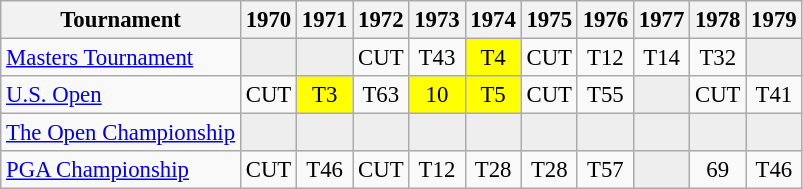<table class="wikitable" style="font-size:95%;text-align:center;">
<tr>
<th>Tournament</th>
<th>1970</th>
<th>1971</th>
<th>1972</th>
<th>1973</th>
<th>1974</th>
<th>1975</th>
<th>1976</th>
<th>1977</th>
<th>1978</th>
<th>1979</th>
</tr>
<tr>
<td align=left><a href='#'>Masters Tournament</a></td>
<td style="background:#eeeeee;"></td>
<td style="background:#eeeeee;"></td>
<td>CUT</td>
<td>T43</td>
<td style="background:yellow;">T4</td>
<td>CUT</td>
<td>T12</td>
<td>T14</td>
<td>T32</td>
<td style="background:#eeeeee;"></td>
</tr>
<tr>
<td align=left><a href='#'>U.S. Open</a></td>
<td>CUT</td>
<td style="background:yellow;">T3</td>
<td>T63</td>
<td style="background:yellow;">10</td>
<td style="background:yellow;">T5</td>
<td>CUT</td>
<td>T55</td>
<td style="background:#eeeeee;"></td>
<td>CUT</td>
<td>T41</td>
</tr>
<tr>
<td align=left><a href='#'>The Open Championship</a></td>
<td style="background:#eeeeee;"></td>
<td style="background:#eeeeee;"></td>
<td style="background:#eeeeee;"></td>
<td style="background:#eeeeee;"></td>
<td style="background:#eeeeee;"></td>
<td style="background:#eeeeee;"></td>
<td style="background:#eeeeee;"></td>
<td style="background:#eeeeee;"></td>
<td style="background:#eeeeee;"></td>
<td style="background:#eeeeee;"></td>
</tr>
<tr>
<td align=left><a href='#'>PGA Championship</a></td>
<td>CUT</td>
<td>T46</td>
<td>CUT</td>
<td>T12</td>
<td>T28</td>
<td>T28</td>
<td>T57</td>
<td style="background:#eeeeee;"></td>
<td>69</td>
<td>T46</td>
</tr>
</table>
